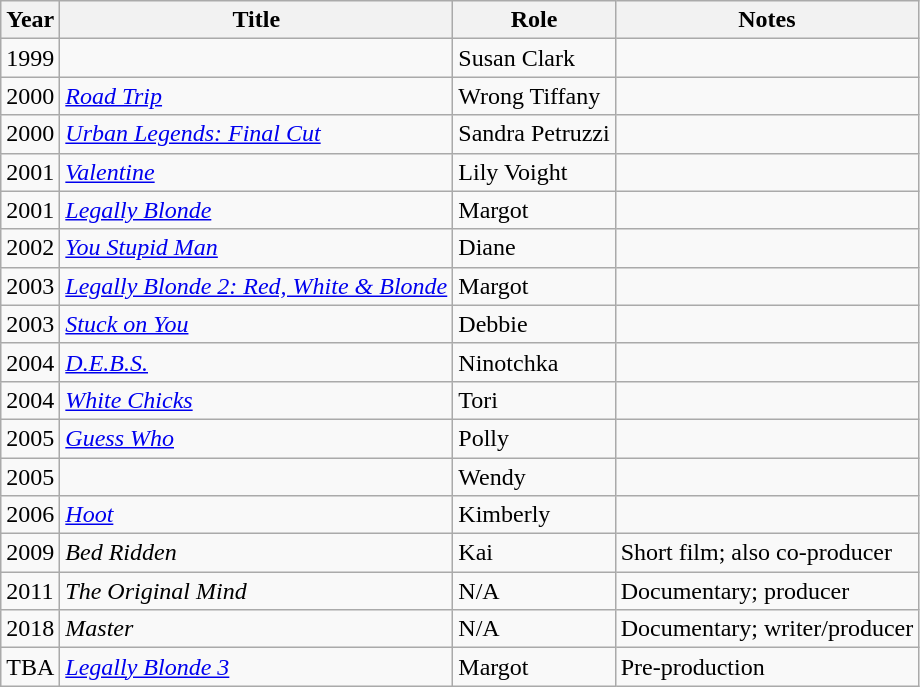<table class="wikitable sortable">
<tr>
<th>Year</th>
<th>Title</th>
<th>Role</th>
<th class="unsortable">Notes</th>
</tr>
<tr>
<td>1999</td>
<td><em></em></td>
<td>Susan Clark</td>
<td></td>
</tr>
<tr>
<td>2000</td>
<td><em><a href='#'>Road Trip</a></em></td>
<td>Wrong Tiffany</td>
<td></td>
</tr>
<tr>
<td>2000</td>
<td><em><a href='#'>Urban Legends: Final Cut</a></em></td>
<td>Sandra Petruzzi</td>
<td></td>
</tr>
<tr>
<td>2001</td>
<td><em><a href='#'>Valentine</a></em></td>
<td>Lily Voight</td>
<td></td>
</tr>
<tr>
<td>2001</td>
<td><em><a href='#'>Legally Blonde</a></em></td>
<td>Margot</td>
<td></td>
</tr>
<tr>
<td>2002</td>
<td><em><a href='#'>You Stupid Man</a></em></td>
<td>Diane</td>
<td></td>
</tr>
<tr>
<td>2003</td>
<td><em><a href='#'>Legally Blonde 2: Red, White & Blonde</a></em></td>
<td>Margot</td>
<td></td>
</tr>
<tr>
<td>2003</td>
<td><em><a href='#'>Stuck on You</a></em></td>
<td>Debbie</td>
<td></td>
</tr>
<tr>
<td>2004</td>
<td><em><a href='#'>D.E.B.S.</a></em></td>
<td>Ninotchka</td>
<td></td>
</tr>
<tr>
<td>2004</td>
<td><em><a href='#'>White Chicks</a></em></td>
<td>Tori</td>
<td></td>
</tr>
<tr>
<td>2005</td>
<td><em><a href='#'>Guess Who</a></em></td>
<td>Polly</td>
<td></td>
</tr>
<tr>
<td>2005</td>
<td><em></em></td>
<td>Wendy</td>
<td></td>
</tr>
<tr>
<td>2006</td>
<td><em><a href='#'>Hoot</a></em></td>
<td>Kimberly</td>
<td></td>
</tr>
<tr>
<td>2009</td>
<td><em>Bed Ridden</em></td>
<td>Kai</td>
<td>Short film; also co-producer</td>
</tr>
<tr>
<td>2011</td>
<td><em>The Original Mind</em></td>
<td>N/A</td>
<td>Documentary; producer</td>
</tr>
<tr>
<td>2018</td>
<td><em>Master</em></td>
<td>N/A</td>
<td>Documentary; writer/producer</td>
</tr>
<tr>
<td>TBA</td>
<td><em><a href='#'>Legally Blonde 3</a></em></td>
<td>Margot</td>
<td>Pre-production</td>
</tr>
</table>
